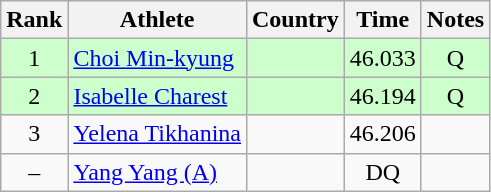<table class="wikitable" style="text-align:center">
<tr>
<th>Rank</th>
<th>Athlete</th>
<th>Country</th>
<th>Time</th>
<th>Notes</th>
</tr>
<tr bgcolor=ccffcc>
<td>1</td>
<td align=left><a href='#'>Choi Min-kyung</a></td>
<td align=left></td>
<td>46.033</td>
<td>Q</td>
</tr>
<tr bgcolor=ccffcc>
<td>2</td>
<td align=left><a href='#'>Isabelle Charest</a></td>
<td align=left></td>
<td>46.194</td>
<td>Q</td>
</tr>
<tr>
<td>3</td>
<td align=left><a href='#'>Yelena Tikhanina</a></td>
<td align=left></td>
<td>46.206</td>
<td></td>
</tr>
<tr>
<td>–</td>
<td align=left><a href='#'>Yang Yang (A)</a></td>
<td align=left></td>
<td>DQ</td>
<td></td>
</tr>
</table>
